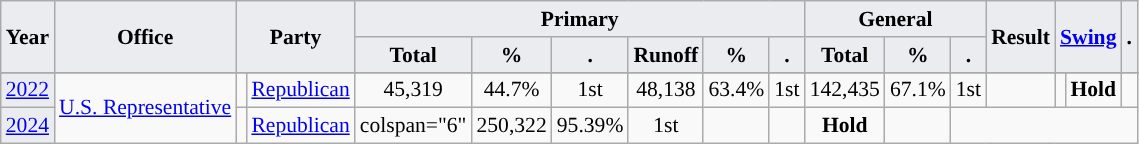<table class="wikitable" style="font-size:90%; text-align:center;">
<tr>
<th style="background-color:#EAECF0;" rowspan=2>Year</th>
<th style="background-color:#EAECF0;" rowspan=2>Office</th>
<th style="background-color:#EAECF0;" colspan=2 rowspan=2>Party</th>
<th style="background-color:#EAECF0;" colspan=6>Primary</th>
<th style="background-color:#EAECF0;" colspan=3>General</th>
<th style="background-color:#EAECF0;" rowspan=2>Result</th>
<th style="background-color:#EAECF0;" colspan=2 rowspan=2><a href='#'>Swing</a></th>
<th style="background-color:#EAECF0;" rowspan=2>.</th>
</tr>
<tr>
<th style="background-color:#EAECF0;">Total</th>
<th style="background-color:#EAECF0;">%</th>
<th style="background-color:#EAECF0;">.</th>
<th style="background-color:#EAECF0;">Runoff</th>
<th style="background-color:#EAECF0;">%</th>
<th style="background-color:#EAECF0;">.</th>
<th style="background-color:#EAECF0;">Total</th>
<th style="background-color:#EAECF0;">%</th>
<th style="background-color:#EAECF0;">.</th>
</tr>
<tr>
</tr>
<tr>
<td style="background-color:#EAECF0;"><a href='#'>2022</a></td>
<td rowspan="6"><a href='#'>U.S. Representative</a></td>
<td style="background-color:"></td>
<td><a href='#'>Republican</a></td>
<td>45,319</td>
<td>44.7%</td>
<td>1st</td>
<td>48,138</td>
<td>63.4%</td>
<td>1st</td>
<td>142,435</td>
<td>67.1%</td>
<td>1st</td>
<td></td>
<td style="background-color:"></td>
<td><strong>Hold</strong></td>
<td></td>
</tr>
<tr>
<td style="background-color:#EAECF0;"><a href='#'>2024</a></td>
<td style="background-color:"></td>
<td><a href='#'>Republican</a></td>
<td>colspan="6" </td>
<td>250,322</td>
<td>95.39%</td>
<td>1st</td>
<td></td>
<td style="background-color:"></td>
<td><strong>Hold</strong></td>
<td></td>
</tr>
</table>
